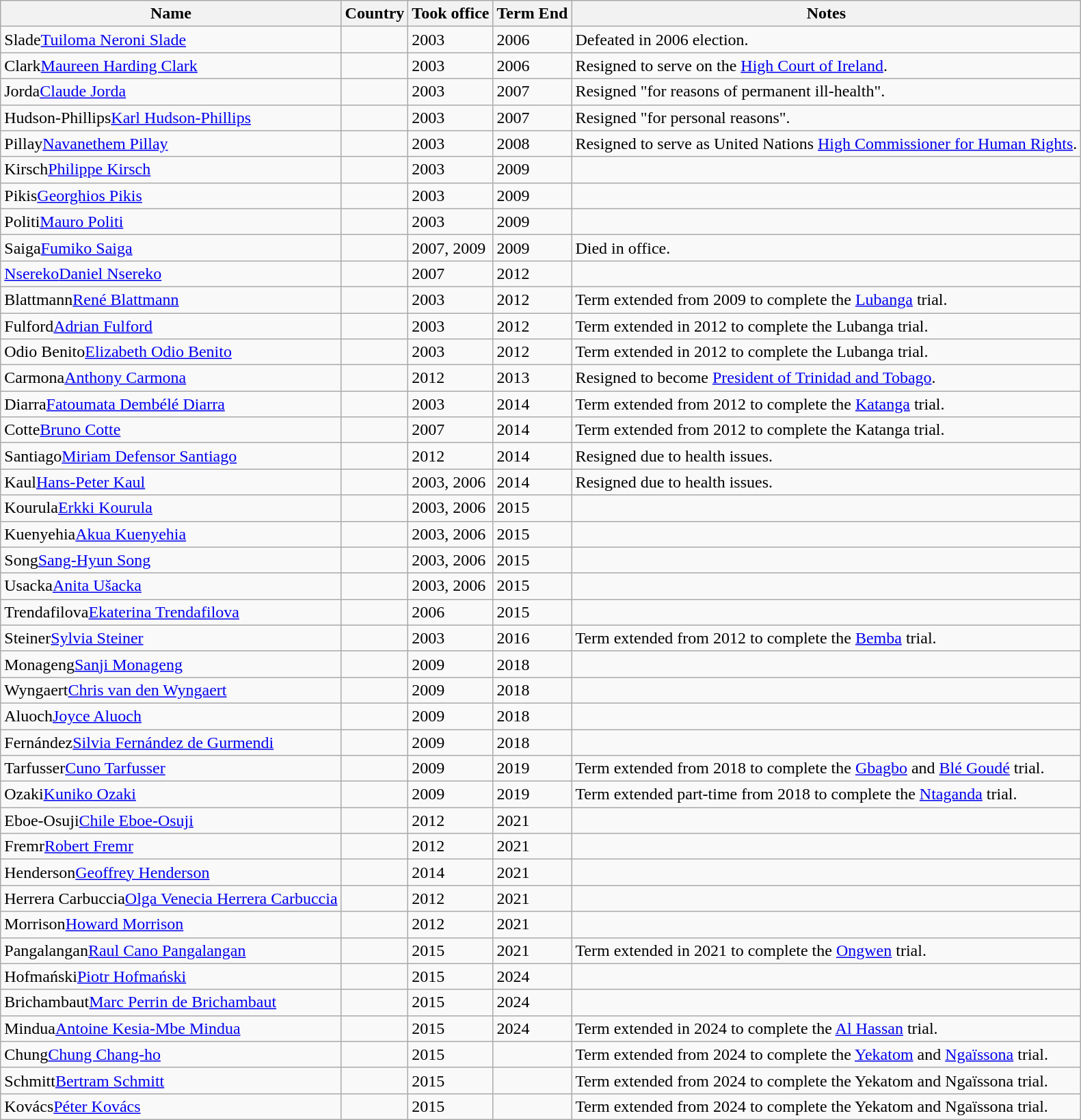<table class="wikitable sortable" border="1" style="text-align:left">
<tr>
<th>Name</th>
<th>Country</th>
<th>Took office</th>
<th>Term End</th>
<th>Notes</th>
</tr>
<tr>
<td><span>Slade</span><a href='#'>Tuiloma Neroni Slade</a></td>
<td></td>
<td>2003</td>
<td>2006</td>
<td>Defeated in 2006 election.</td>
</tr>
<tr>
<td><span>Clark</span><a href='#'>Maureen Harding Clark</a></td>
<td></td>
<td>2003</td>
<td>2006</td>
<td>Resigned to serve on the <a href='#'>High Court of Ireland</a>.</td>
</tr>
<tr>
<td><span>Jorda</span><a href='#'>Claude Jorda</a></td>
<td></td>
<td>2003</td>
<td>2007</td>
<td>Resigned "for reasons of permanent ill-health".</td>
</tr>
<tr>
<td><span>Hudson-Phillips</span><a href='#'>Karl Hudson-Phillips</a></td>
<td></td>
<td>2003</td>
<td>2007</td>
<td>Resigned "for personal reasons".</td>
</tr>
<tr>
<td><span>Pillay</span><a href='#'>Navanethem Pillay</a></td>
<td></td>
<td>2003</td>
<td>2008</td>
<td>Resigned to serve as United Nations <a href='#'>High Commissioner for Human Rights</a>.</td>
</tr>
<tr>
<td><span>Kirsch</span><a href='#'>Philippe Kirsch</a></td>
<td></td>
<td>2003</td>
<td>2009</td>
<td></td>
</tr>
<tr>
<td><span>Pikis</span><a href='#'>Georghios Pikis</a></td>
<td></td>
<td>2003</td>
<td>2009</td>
<td></td>
</tr>
<tr>
<td><span>Politi</span><a href='#'>Mauro Politi</a></td>
<td></td>
<td>2003</td>
<td>2009</td>
<td></td>
</tr>
<tr>
<td><span>Saiga</span><a href='#'>Fumiko Saiga</a></td>
<td></td>
<td>2007, 2009</td>
<td>2009</td>
<td>Died in office.</td>
</tr>
<tr>
<td><a href='#'><span>Nsereko</span>Daniel Nsereko</a></td>
<td></td>
<td>2007</td>
<td>2012</td>
<td></td>
</tr>
<tr>
<td><span>Blattmann</span><a href='#'>René Blattmann</a></td>
<td></td>
<td>2003</td>
<td>2012</td>
<td>Term extended from 2009 to complete the <a href='#'>Lubanga</a> trial.</td>
</tr>
<tr>
<td><span>Fulford</span><a href='#'>Adrian Fulford</a></td>
<td></td>
<td>2003</td>
<td>2012</td>
<td>Term extended in 2012 to complete the Lubanga trial.</td>
</tr>
<tr>
<td><span>Odio Benito</span><a href='#'>Elizabeth Odio Benito</a></td>
<td></td>
<td>2003</td>
<td>2012</td>
<td>Term extended in 2012 to complete the Lubanga trial.</td>
</tr>
<tr>
<td><span>Carmona</span><a href='#'>Anthony Carmona</a></td>
<td></td>
<td>2012</td>
<td>2013</td>
<td>Resigned to become <a href='#'>President of Trinidad and Tobago</a>.</td>
</tr>
<tr>
<td><span>Diarra</span><a href='#'>Fatoumata Dembélé Diarra</a></td>
<td></td>
<td>2003</td>
<td>2014</td>
<td>Term extended from 2012 to complete the <a href='#'>Katanga</a> trial.</td>
</tr>
<tr>
<td><span>Cotte</span><a href='#'>Bruno Cotte</a></td>
<td></td>
<td>2007</td>
<td>2014</td>
<td>Term extended from 2012 to complete the Katanga trial.</td>
</tr>
<tr>
<td><span>Santiago</span><a href='#'>Miriam Defensor Santiago</a></td>
<td></td>
<td>2012</td>
<td>2014</td>
<td>Resigned due to health issues.</td>
</tr>
<tr>
<td><span>Kaul</span><a href='#'>Hans-Peter Kaul</a></td>
<td></td>
<td>2003, 2006</td>
<td>2014</td>
<td>Resigned due to health issues.</td>
</tr>
<tr>
<td><span>Kourula</span><a href='#'>Erkki Kourula</a></td>
<td></td>
<td>2003, 2006</td>
<td>2015</td>
<td></td>
</tr>
<tr>
<td><span>Kuenyehia</span><a href='#'>Akua Kuenyehia</a></td>
<td></td>
<td>2003, 2006</td>
<td>2015</td>
<td></td>
</tr>
<tr>
<td><span>Song</span><a href='#'>Sang-Hyun Song</a></td>
<td></td>
<td>2003, 2006</td>
<td>2015</td>
<td></td>
</tr>
<tr>
<td><span>Usacka</span><a href='#'>Anita Ušacka</a></td>
<td></td>
<td>2003, 2006</td>
<td>2015</td>
<td></td>
</tr>
<tr>
<td><span>Trendafilova</span><a href='#'>Ekaterina Trendafilova</a></td>
<td></td>
<td>2006</td>
<td>2015</td>
<td></td>
</tr>
<tr>
<td><span>Steiner</span><a href='#'>Sylvia Steiner</a></td>
<td></td>
<td>2003</td>
<td>2016</td>
<td>Term extended from 2012 to complete the <a href='#'>Bemba</a> trial.</td>
</tr>
<tr>
<td><span>Monageng</span><a href='#'>Sanji Monageng</a></td>
<td></td>
<td>2009</td>
<td>2018</td>
<td></td>
</tr>
<tr>
<td><span>Wyngaert</span><a href='#'>Chris van den Wyngaert</a></td>
<td></td>
<td>2009</td>
<td>2018</td>
<td></td>
</tr>
<tr>
<td><span>Aluoch</span><a href='#'>Joyce Aluoch</a></td>
<td></td>
<td>2009</td>
<td>2018</td>
<td></td>
</tr>
<tr>
<td><span>Fernández</span><a href='#'>Silvia Fernández de Gurmendi</a></td>
<td></td>
<td>2009</td>
<td>2018</td>
<td></td>
</tr>
<tr>
<td><span>Tarfusser</span><a href='#'>Cuno Tarfusser</a></td>
<td></td>
<td>2009</td>
<td>2019</td>
<td>Term extended from 2018 to complete the <a href='#'>Gbagbo</a> and <a href='#'>Blé Goudé</a> trial.</td>
</tr>
<tr>
<td><span>Ozaki</span><a href='#'>Kuniko Ozaki</a></td>
<td></td>
<td>2009</td>
<td>2019</td>
<td>Term extended part-time from 2018 to complete the <a href='#'>Ntaganda</a> trial.</td>
</tr>
<tr>
<td><span>Eboe-Osuji</span><a href='#'>Chile Eboe-Osuji</a></td>
<td></td>
<td>2012</td>
<td>2021</td>
<td></td>
</tr>
<tr>
<td><span>Fremr</span><a href='#'>Robert Fremr</a></td>
<td></td>
<td>2012</td>
<td>2021</td>
<td></td>
</tr>
<tr>
<td><span>Henderson</span><a href='#'>Geoffrey Henderson</a></td>
<td></td>
<td>2014</td>
<td>2021</td>
<td></td>
</tr>
<tr>
<td><span>Herrera Carbuccia</span><a href='#'>Olga Venecia Herrera Carbuccia</a></td>
<td></td>
<td>2012</td>
<td>2021</td>
<td></td>
</tr>
<tr>
<td><span>Morrison</span><a href='#'>Howard Morrison</a></td>
<td></td>
<td>2012</td>
<td>2021</td>
<td></td>
</tr>
<tr>
<td><span>Pangalangan</span><a href='#'>Raul Cano Pangalangan</a></td>
<td></td>
<td>2015</td>
<td>2021</td>
<td>Term extended in 2021 to complete the <a href='#'>Ongwen</a> trial.</td>
</tr>
<tr>
<td><span>Hofmański</span><a href='#'>Piotr Hofmański</a></td>
<td></td>
<td>2015</td>
<td>2024</td>
<td></td>
</tr>
<tr>
<td><span>Brichambaut</span><a href='#'>Marc Perrin de Brichambaut</a></td>
<td></td>
<td>2015</td>
<td>2024</td>
<td></td>
</tr>
<tr>
<td><span>Mindua</span><a href='#'>Antoine Kesia-Mbe Mindua</a></td>
<td></td>
<td>2015</td>
<td>2024</td>
<td>Term extended in 2024 to complete the <a href='#'>Al Hassan</a> trial.</td>
</tr>
<tr>
<td><span>Chung</span><a href='#'>Chung Chang-ho</a></td>
<td></td>
<td>2015</td>
<td></td>
<td>Term extended from 2024 to complete the <a href='#'>Yekatom</a> and <a href='#'>Ngaïssona</a> trial.</td>
</tr>
<tr>
<td><span>Schmitt</span><a href='#'>Bertram Schmitt</a></td>
<td></td>
<td>2015</td>
<td></td>
<td>Term extended from 2024 to complete the Yekatom and Ngaïssona trial.</td>
</tr>
<tr>
<td><span>Kovács</span><a href='#'>Péter Kovács</a></td>
<td></td>
<td>2015</td>
<td></td>
<td>Term extended from 2024 to complete the Yekatom and Ngaïssona trial.</td>
</tr>
</table>
